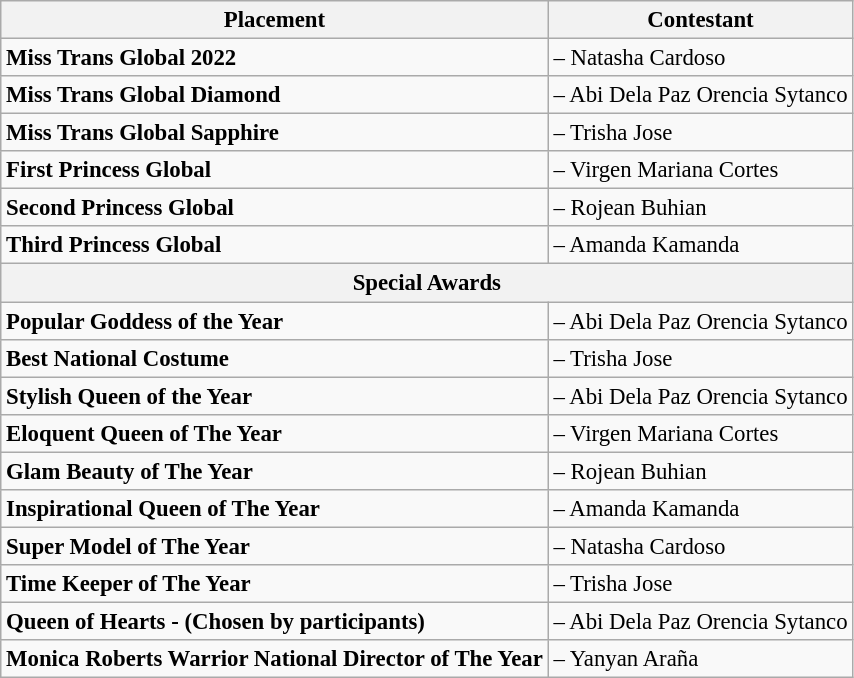<table class="wikitable sortable" style="font-size: 95%;">
<tr>
<th>Placement</th>
<th>Contestant</th>
</tr>
<tr>
<td><strong>Miss Trans Global 2022</strong></td>
<td> – Natasha Cardoso</td>
</tr>
<tr>
<td><strong>Miss Trans Global Diamond</strong></td>
<td> – Abi Dela Paz Orencia Sytanco</td>
</tr>
<tr>
<td><strong>Miss Trans Global Sapphire</strong></td>
<td> – Trisha Jose</td>
</tr>
<tr>
<td><strong>First Princess Global</strong></td>
<td> – Virgen Mariana Cortes</td>
</tr>
<tr>
<td><strong>Second Princess Global</strong></td>
<td> – Rojean Buhian</td>
</tr>
<tr>
<td><strong>Third Princess Global</strong></td>
<td> – Amanda Kamanda</td>
</tr>
<tr>
<th colspan="2">Special Awards</th>
</tr>
<tr>
<td><strong>Popular Goddess of the Year</strong></td>
<td> – Abi Dela Paz Orencia Sytanco</td>
</tr>
<tr>
<td><strong>Best National Costume</strong></td>
<td> – Trisha Jose</td>
</tr>
<tr>
<td><strong>Stylish Queen of the Year</strong></td>
<td> – Abi Dela Paz Orencia Sytanco</td>
</tr>
<tr>
<td><strong>Eloquent Queen of The Year</strong></td>
<td> – Virgen Mariana Cortes</td>
</tr>
<tr>
<td><strong>Glam Beauty of The Year</strong></td>
<td> – Rojean Buhian</td>
</tr>
<tr>
<td><strong>Inspirational Queen of The Year</strong></td>
<td> – Amanda Kamanda</td>
</tr>
<tr>
<td><strong>Super Model of The Year</strong></td>
<td> – Natasha Cardoso</td>
</tr>
<tr>
<td><strong>Time Keeper of The Year</strong></td>
<td> – Trisha Jose</td>
</tr>
<tr>
<td><strong>Queen of Hearts - (Chosen by participants)</strong></td>
<td> – Abi Dela Paz Orencia Sytanco</td>
</tr>
<tr>
<td><strong>Monica Roberts Warrior National Director of The Year</strong></td>
<td> – Yanyan Araña</td>
</tr>
</table>
